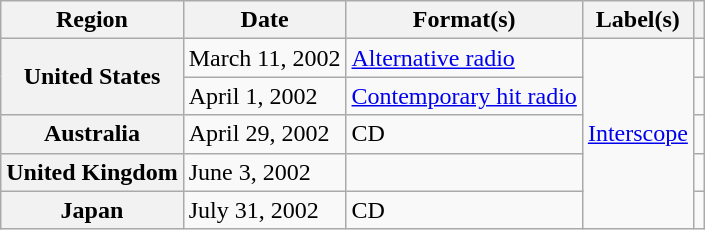<table class="wikitable plainrowheaders">
<tr>
<th scope="col">Region</th>
<th scope="col">Date</th>
<th scope="col">Format(s)</th>
<th scope="col">Label(s)</th>
<th scope="col"></th>
</tr>
<tr>
<th scope="row" rowspan="2">United States</th>
<td>March 11, 2002</td>
<td><a href='#'>Alternative radio</a></td>
<td rowspan="5"><a href='#'>Interscope</a></td>
<td></td>
</tr>
<tr>
<td>April 1, 2002</td>
<td><a href='#'>Contemporary hit radio</a></td>
<td></td>
</tr>
<tr>
<th scope="row">Australia</th>
<td>April 29, 2002</td>
<td>CD</td>
<td></td>
</tr>
<tr>
<th scope="row">United Kingdom</th>
<td>June 3, 2002</td>
<td></td>
<td></td>
</tr>
<tr>
<th scope="row">Japan</th>
<td>July 31, 2002</td>
<td>CD</td>
<td></td>
</tr>
</table>
